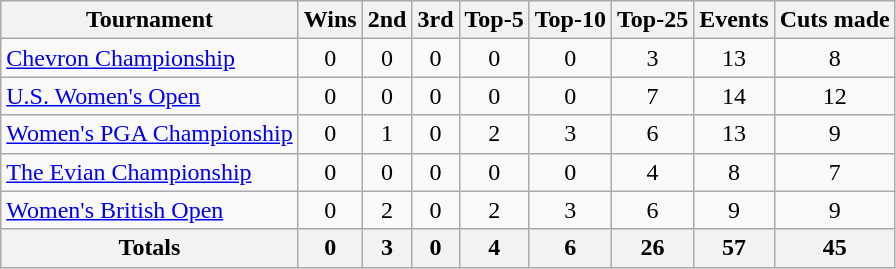<table class=wikitable style=text-align:center>
<tr>
<th>Tournament</th>
<th>Wins</th>
<th>2nd</th>
<th>3rd</th>
<th>Top-5</th>
<th>Top-10</th>
<th>Top-25</th>
<th>Events</th>
<th>Cuts made</th>
</tr>
<tr>
<td align=left><a href='#'>Chevron Championship</a></td>
<td>0</td>
<td>0</td>
<td>0</td>
<td>0</td>
<td>0</td>
<td>3</td>
<td>13</td>
<td>8</td>
</tr>
<tr>
<td align=left><a href='#'>U.S. Women's Open</a></td>
<td>0</td>
<td>0</td>
<td>0</td>
<td>0</td>
<td>0</td>
<td>7</td>
<td>14</td>
<td>12</td>
</tr>
<tr>
<td align=left><a href='#'>Women's PGA Championship</a></td>
<td>0</td>
<td>1</td>
<td>0</td>
<td>2</td>
<td>3</td>
<td>6</td>
<td>13</td>
<td>9</td>
</tr>
<tr>
<td align=left><a href='#'>The Evian Championship</a></td>
<td>0</td>
<td>0</td>
<td>0</td>
<td>0</td>
<td>0</td>
<td>4</td>
<td>8</td>
<td>7</td>
</tr>
<tr>
<td align=left><a href='#'>Women's British Open</a></td>
<td>0</td>
<td>2</td>
<td>0</td>
<td>2</td>
<td>3</td>
<td>6</td>
<td>9</td>
<td>9</td>
</tr>
<tr>
<th>Totals</th>
<th>0</th>
<th>3</th>
<th>0</th>
<th>4</th>
<th>6</th>
<th>26</th>
<th>57</th>
<th>45</th>
</tr>
</table>
